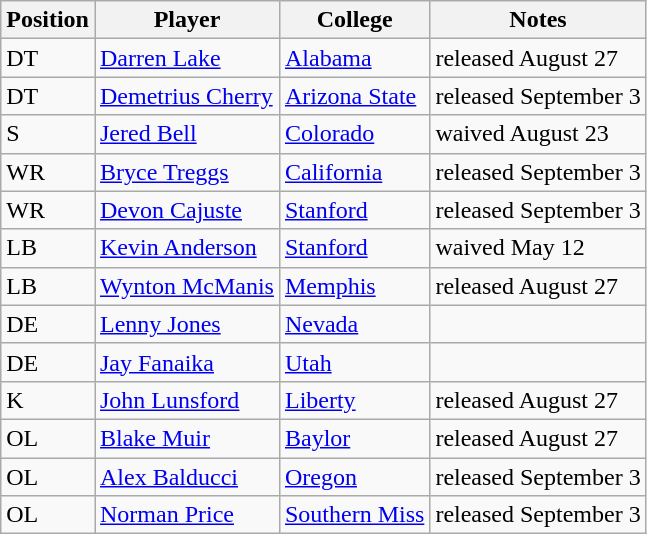<table class="wikitable sortable">
<tr>
<th>Position</th>
<th>Player</th>
<th>College</th>
<th>Notes</th>
</tr>
<tr>
<td>DT</td>
<td><a href='#'>Darren Lake</a></td>
<td><a href='#'>Alabama</a></td>
<td>released August 27</td>
</tr>
<tr>
<td>DT</td>
<td><a href='#'>Demetrius Cherry</a></td>
<td><a href='#'>Arizona State</a></td>
<td>released September 3</td>
</tr>
<tr>
<td>S</td>
<td><a href='#'>Jered Bell</a></td>
<td><a href='#'>Colorado</a></td>
<td>waived August 23</td>
</tr>
<tr>
<td>WR</td>
<td><a href='#'>Bryce Treggs</a></td>
<td><a href='#'>California</a></td>
<td>released September 3</td>
</tr>
<tr>
<td>WR</td>
<td><a href='#'>Devon Cajuste</a></td>
<td><a href='#'>Stanford</a></td>
<td>released September 3</td>
</tr>
<tr>
<td>LB</td>
<td><a href='#'>Kevin Anderson</a></td>
<td><a href='#'>Stanford</a></td>
<td>waived May 12</td>
</tr>
<tr>
<td>LB</td>
<td><a href='#'>Wynton McManis</a></td>
<td><a href='#'>Memphis</a></td>
<td>released August 27</td>
</tr>
<tr>
<td>DE</td>
<td><a href='#'>Lenny Jones</a></td>
<td><a href='#'>Nevada</a></td>
<td></td>
</tr>
<tr>
<td>DE</td>
<td><a href='#'>Jay Fanaika</a></td>
<td><a href='#'>Utah</a></td>
<td></td>
</tr>
<tr>
<td>K</td>
<td><a href='#'>John Lunsford</a></td>
<td><a href='#'>Liberty</a></td>
<td>released August 27</td>
</tr>
<tr>
<td>OL</td>
<td><a href='#'>Blake Muir</a></td>
<td><a href='#'>Baylor</a></td>
<td>released August 27</td>
</tr>
<tr>
<td>OL</td>
<td><a href='#'>Alex Balducci</a></td>
<td><a href='#'>Oregon</a></td>
<td>released September 3</td>
</tr>
<tr>
<td>OL</td>
<td><a href='#'>Norman Price</a></td>
<td><a href='#'>Southern Miss</a></td>
<td>released September 3</td>
</tr>
</table>
